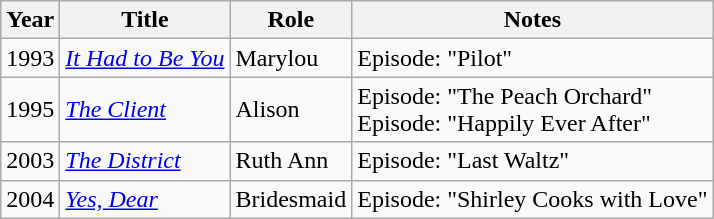<table class="wikitable">
<tr>
<th>Year</th>
<th>Title</th>
<th>Role</th>
<th>Notes</th>
</tr>
<tr>
<td>1993</td>
<td><em><a href='#'>It Had to Be You</a></em></td>
<td>Marylou</td>
<td>Episode: "Pilot"</td>
</tr>
<tr>
<td>1995</td>
<td><em><a href='#'>The Client</a></em></td>
<td>Alison</td>
<td>Episode: "The Peach Orchard"<br>Episode: "Happily Ever After"</td>
</tr>
<tr>
<td>2003</td>
<td><em><a href='#'>The District</a></em></td>
<td>Ruth Ann</td>
<td>Episode: "Last Waltz"</td>
</tr>
<tr>
<td>2004</td>
<td><em><a href='#'>Yes, Dear</a></em></td>
<td>Bridesmaid</td>
<td>Episode: "Shirley Cooks with Love"</td>
</tr>
</table>
